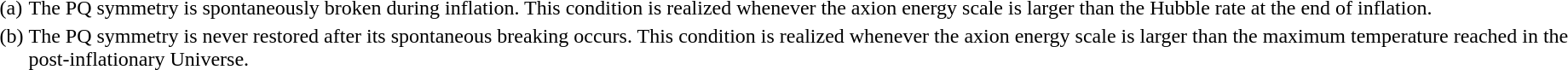<table>
<tr style="vertical-align:top;">
<td>(a)</td>
<td>The PQ symmetry is spontaneously broken during inflation. This condition is realized whenever the axion energy scale is larger than the Hubble rate at the end of inflation.</td>
</tr>
<tr style="vertical-align:top;">
<td>(b)</td>
<td>The PQ symmetry is never restored after its spontaneous breaking occurs. This condition is realized whenever the axion energy scale is larger than the maximum temperature reached in the post-inflationary Universe.</td>
</tr>
</table>
